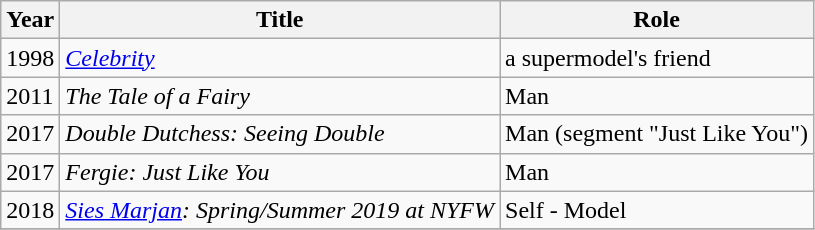<table class="wikitable sortable">
<tr>
<th>Year</th>
<th>Title</th>
<th>Role</th>
</tr>
<tr>
<td>1998</td>
<td><em><a href='#'>Celebrity</a></em></td>
<td>a supermodel's friend</td>
</tr>
<tr>
<td>2011</td>
<td><em>The Tale of a Fairy</em></td>
<td>Man</td>
</tr>
<tr>
<td>2017</td>
<td><em>Double Dutchess: Seeing Double</em></td>
<td>Man (segment "Just Like You")</td>
</tr>
<tr>
<td>2017</td>
<td><em>Fergie: Just Like You</em></td>
<td>Man</td>
</tr>
<tr>
<td>2018</td>
<td><em><a href='#'>Sies Marjan</a>: Spring/Summer 2019 at NYFW</em></td>
<td>Self - Model</td>
</tr>
<tr>
</tr>
</table>
